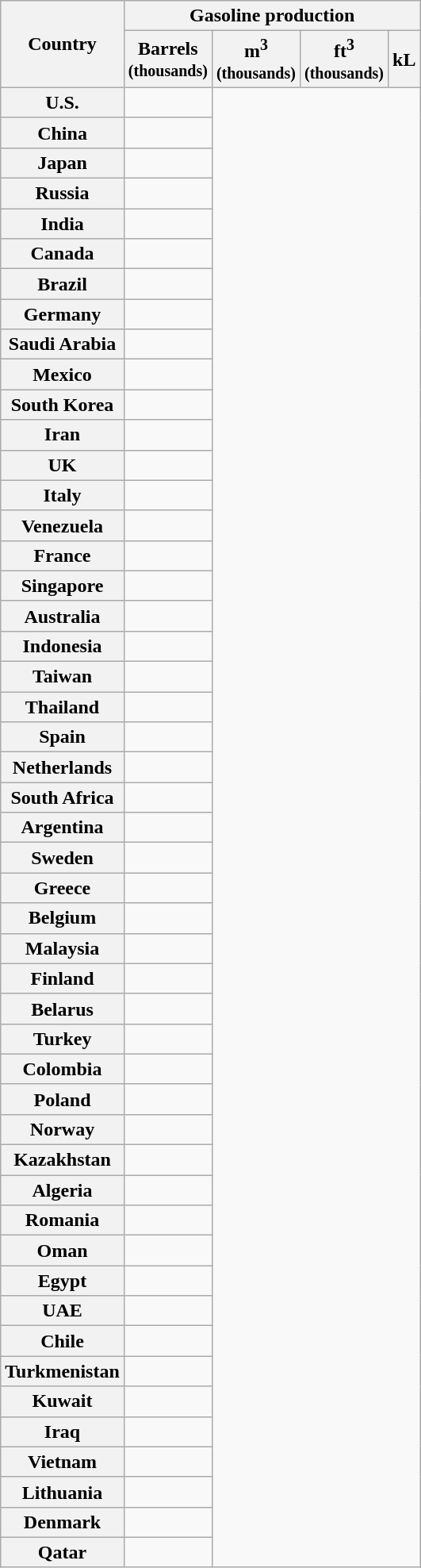<table class="wikitable sortable">
<tr>
<th rowspan=2>Country</th>
<th colspan=4>Gasoline production</th>
</tr>
<tr>
<th>Barrels<br><small>(thousands)</small></th>
<th>m<sup>3</sup><br><small>(thousands)</small></th>
<th>ft<sup>3</sup><br><small>(thousands)</small></th>
<th>kL</th>
</tr>
<tr>
<th>U.S.</th>
<td></td>
</tr>
<tr>
<th>China</th>
<td></td>
</tr>
<tr>
<th>Japan</th>
<td></td>
</tr>
<tr>
<th>Russia</th>
<td></td>
</tr>
<tr>
<th>India</th>
<td></td>
</tr>
<tr>
<th>Canada</th>
<td></td>
</tr>
<tr>
<th>Brazil</th>
<td></td>
</tr>
<tr>
<th>Germany</th>
<td></td>
</tr>
<tr>
<th>Saudi Arabia</th>
<td></td>
</tr>
<tr>
<th>Mexico</th>
<td></td>
</tr>
<tr>
<th>South Korea</th>
<td></td>
</tr>
<tr>
<th>Iran</th>
<td></td>
</tr>
<tr>
<th>UK</th>
<td></td>
</tr>
<tr>
<th>Italy</th>
<td></td>
</tr>
<tr>
<th>Venezuela</th>
<td></td>
</tr>
<tr>
<th>France</th>
<td></td>
</tr>
<tr>
<th>Singapore</th>
<td></td>
</tr>
<tr>
<th>Australia</th>
<td></td>
</tr>
<tr>
<th>Indonesia</th>
<td></td>
</tr>
<tr>
<th>Taiwan</th>
<td></td>
</tr>
<tr>
<th>Thailand</th>
<td></td>
</tr>
<tr>
<th>Spain</th>
<td></td>
</tr>
<tr>
<th>Netherlands</th>
<td></td>
</tr>
<tr>
<th>South Africa</th>
<td></td>
</tr>
<tr>
<th>Argentina</th>
<td></td>
</tr>
<tr>
<th>Sweden</th>
<td></td>
</tr>
<tr>
<th>Greece</th>
<td></td>
</tr>
<tr>
<th>Belgium</th>
<td></td>
</tr>
<tr>
<th>Malaysia</th>
<td></td>
</tr>
<tr>
<th>Finland</th>
<td></td>
</tr>
<tr>
<th>Belarus</th>
<td></td>
</tr>
<tr>
<th>Turkey</th>
<td></td>
</tr>
<tr>
<th>Colombia</th>
<td></td>
</tr>
<tr>
<th>Poland</th>
<td></td>
</tr>
<tr>
<th>Norway</th>
<td></td>
</tr>
<tr>
<th>Kazakhstan</th>
<td></td>
</tr>
<tr>
<th>Algeria</th>
<td></td>
</tr>
<tr>
<th>Romania</th>
<td></td>
</tr>
<tr>
<th>Oman</th>
<td></td>
</tr>
<tr>
<th>Egypt</th>
<td></td>
</tr>
<tr>
<th>UAE</th>
<td></td>
</tr>
<tr>
<th>Chile</th>
<td></td>
</tr>
<tr>
<th>Turkmenistan</th>
<td></td>
</tr>
<tr>
<th>Kuwait</th>
<td></td>
</tr>
<tr>
<th>Iraq</th>
<td></td>
</tr>
<tr>
<th>Vietnam</th>
<td></td>
</tr>
<tr>
<th>Lithuania</th>
<td></td>
</tr>
<tr>
<th>Denmark</th>
<td></td>
</tr>
<tr>
<th>Qatar</th>
<td></td>
</tr>
</table>
